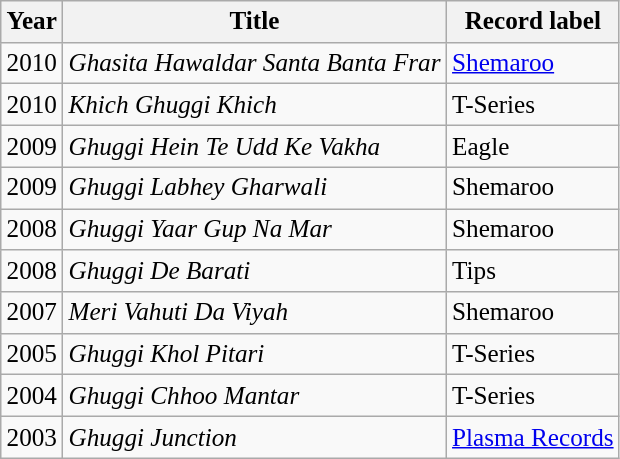<table class="wikitable sortable" style="font-size:105%;">
<tr style="background:#CCCAABBBBB; text-align:center;">
<th>Year</th>
<th>Title</th>
<th>Record label</th>
</tr>
<tr>
<td>2010</td>
<td><em>Ghasita Hawaldar Santa Banta Frar</em></td>
<td><a href='#'>Shemaroo</a></td>
</tr>
<tr>
<td>2010</td>
<td><em>Khich Ghuggi Khich</em></td>
<td>T-Series</td>
</tr>
<tr>
<td>2009</td>
<td><em>Ghuggi Hein Te Udd Ke Vakha</em></td>
<td>Eagle</td>
</tr>
<tr>
<td>2009</td>
<td><em>Ghuggi Labhey Gharwali</em></td>
<td>Shemaroo</td>
</tr>
<tr>
<td>2008</td>
<td><em>Ghuggi Yaar Gup Na Mar</em></td>
<td>Shemaroo</td>
</tr>
<tr>
<td>2008</td>
<td><em>Ghuggi De Barati</em></td>
<td>Tips</td>
</tr>
<tr>
<td>2007</td>
<td><em>Meri Vahuti Da Viyah</em></td>
<td>Shemaroo</td>
</tr>
<tr>
<td>2005</td>
<td><em>Ghuggi Khol Pitari</em></td>
<td>T-Series</td>
</tr>
<tr>
<td>2004</td>
<td><em>Ghuggi Chhoo Mantar</em></td>
<td>T-Series</td>
</tr>
<tr>
<td>2003</td>
<td><em>Ghuggi Junction</em></td>
<td><a href='#'>Plasma Records</a></td>
</tr>
</table>
